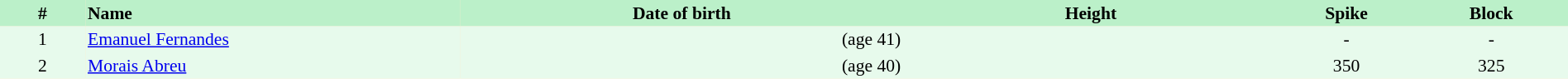<table border=0 cellpadding=2 cellspacing=0  |- bgcolor=#FFECCE style="text-align:center; font-size:90%;" width=100%>
<tr bgcolor=#BBF0C9>
<th width=5%>#</th>
<th width=22% align=left>Name</th>
<th width=26%>Date of birth</th>
<th width=22%>Height</th>
<th width=8%>Spike</th>
<th width=9%>Block</th>
</tr>
<tr bgcolor=#E7FAEC>
<td>1</td>
<td align=left><a href='#'>Emanuel Fernandes</a></td>
<td align=right> (age 41)</td>
<td></td>
<td>-</td>
<td>-</td>
</tr>
<tr bgcolor=#E7FAEC>
<td>2</td>
<td align=left><a href='#'>Morais Abreu</a></td>
<td align=right> (age 40)</td>
<td></td>
<td>350</td>
<td>325</td>
</tr>
</table>
